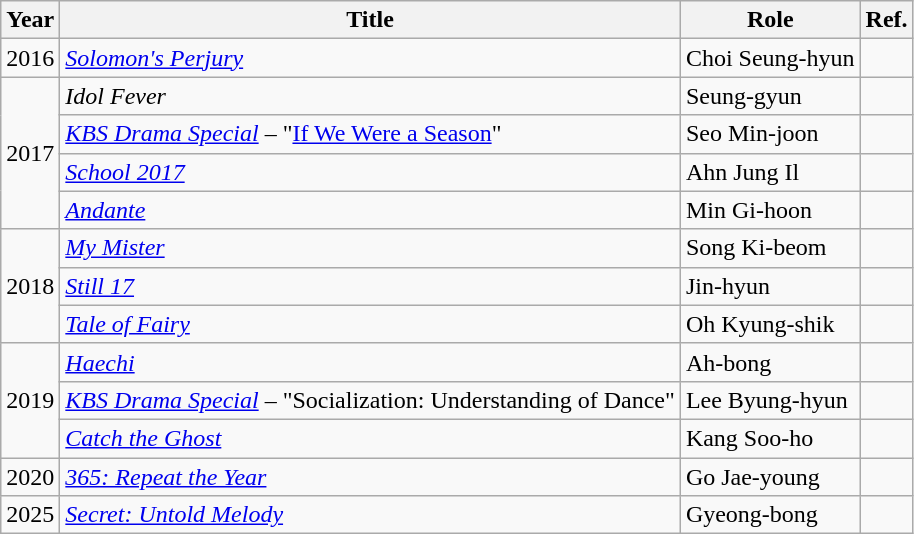<table class="wikitable">
<tr>
<th>Year</th>
<th>Title</th>
<th>Role</th>
<th>Ref.</th>
</tr>
<tr>
<td>2016</td>
<td><em><a href='#'>Solomon's Perjury</a></em></td>
<td>Choi Seung-hyun</td>
<td></td>
</tr>
<tr>
<td rowspan="4">2017</td>
<td><em>Idol Fever</em></td>
<td>Seung-gyun</td>
<td></td>
</tr>
<tr>
<td><em><a href='#'>KBS Drama Special</a></em> – "<a href='#'>If We Were a Season</a>"</td>
<td>Seo Min-joon</td>
<td></td>
</tr>
<tr>
<td><em><a href='#'>School 2017</a></em></td>
<td>Ahn Jung Il</td>
<td></td>
</tr>
<tr>
<td><em><a href='#'>Andante</a></em></td>
<td>Min Gi-hoon</td>
<td></td>
</tr>
<tr>
<td rowspan="3">2018</td>
<td><em><a href='#'>My Mister</a></em></td>
<td>Song Ki-beom</td>
<td></td>
</tr>
<tr>
<td><em><a href='#'>Still 17</a></em></td>
<td>Jin-hyun</td>
<td></td>
</tr>
<tr>
<td><em><a href='#'>Tale of Fairy</a></em></td>
<td>Oh Kyung-shik</td>
<td></td>
</tr>
<tr>
<td rowspan="3">2019</td>
<td><em><a href='#'>Haechi</a></em></td>
<td>Ah-bong</td>
<td></td>
</tr>
<tr>
<td><em><a href='#'>KBS Drama Special</a></em> – "Socialization: Understanding of Dance"</td>
<td>Lee Byung-hyun</td>
<td></td>
</tr>
<tr>
<td><em><a href='#'>Catch the Ghost</a></em></td>
<td>Kang Soo-ho</td>
<td></td>
</tr>
<tr>
<td>2020</td>
<td><em><a href='#'>365: Repeat the Year</a></em></td>
<td>Go Jae-young</td>
<td></td>
</tr>
<tr>
<td>2025</td>
<td><em><a href='#'>Secret: Untold Melody</a></em></td>
<td>Gyeong-bong</td>
<td></td>
</tr>
</table>
